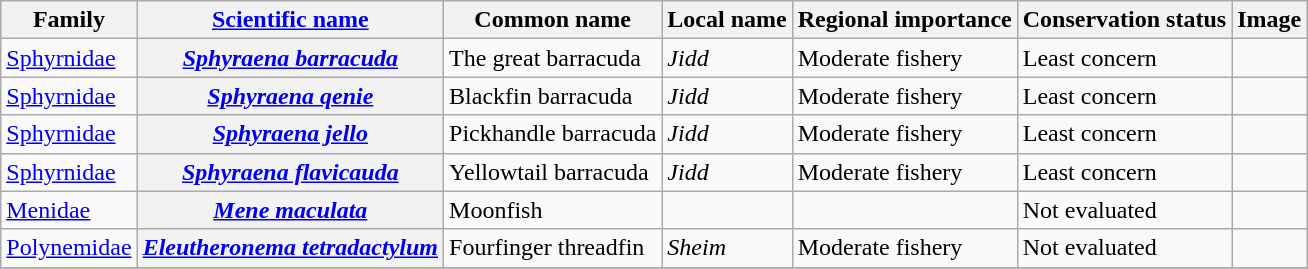<table class="wikitable sortable">
<tr>
<th>Family</th>
<th><a href='#'>Scientific name</a></th>
<th><strong>Common name</strong></th>
<th><strong>Local name</strong></th>
<th>Regional importance</th>
<th>Conservation status</th>
<th>Image</th>
</tr>
<tr>
<td><a href='#'>Sphyrnidae</a></td>
<th><em><a href='#'>Sphyraena barracuda</a></em></th>
<td>The great barracuda</td>
<td><em>Jidd</em></td>
<td>Moderate fishery</td>
<td>Least concern</td>
<td></td>
</tr>
<tr>
<td><a href='#'>Sphyrnidae</a></td>
<th><em><a href='#'>Sphyraena qenie</a></em></th>
<td>Blackfin barracuda</td>
<td><em>Jidd</em></td>
<td>Moderate fishery</td>
<td>Least concern</td>
<td></td>
</tr>
<tr>
<td><a href='#'>Sphyrnidae</a></td>
<th><em><a href='#'>Sphyraena jello</a></em></th>
<td>Pickhandle barracuda</td>
<td><em>Jidd</em></td>
<td>Moderate fishery</td>
<td>Least concern</td>
<td></td>
</tr>
<tr>
<td><a href='#'>Sphyrnidae</a></td>
<th><em><a href='#'>Sphyraena flavicauda</a></em></th>
<td>Yellowtail barracuda</td>
<td><em>Jidd</em></td>
<td>Moderate fishery</td>
<td>Least concern</td>
<td></td>
</tr>
<tr>
<td><a href='#'>Menidae</a></td>
<th><em><a href='#'>Mene maculata</a></em></th>
<td>Moonfish</td>
<td></td>
<td></td>
<td>Not evaluated</td>
<td></td>
</tr>
<tr>
<td><a href='#'>Polynemidae</a></td>
<th><em><a href='#'>Eleutheronema tetradactylum</a></em></th>
<td>Fourfinger threadfin</td>
<td><em>Sheim</em></td>
<td>Moderate fishery</td>
<td>Not evaluated</td>
<td></td>
</tr>
<tr>
</tr>
</table>
